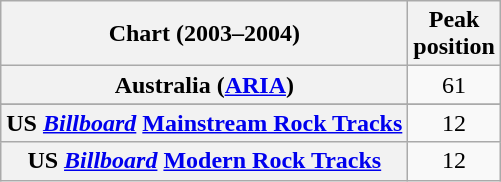<table class="wikitable sortable plainrowheaders">
<tr>
<th>Chart (2003–2004)</th>
<th>Peak<br>position</th>
</tr>
<tr>
<th scope="row">Australia (<a href='#'>ARIA</a>)</th>
<td align="center">61</td>
</tr>
<tr>
</tr>
<tr>
</tr>
<tr>
<th scope="row">US <em><a href='#'>Billboard</a></em> <a href='#'>Mainstream Rock Tracks</a></th>
<td align="center">12</td>
</tr>
<tr>
<th scope="row">US <em><a href='#'>Billboard</a></em> <a href='#'>Modern Rock Tracks</a></th>
<td align="center">12</td>
</tr>
</table>
